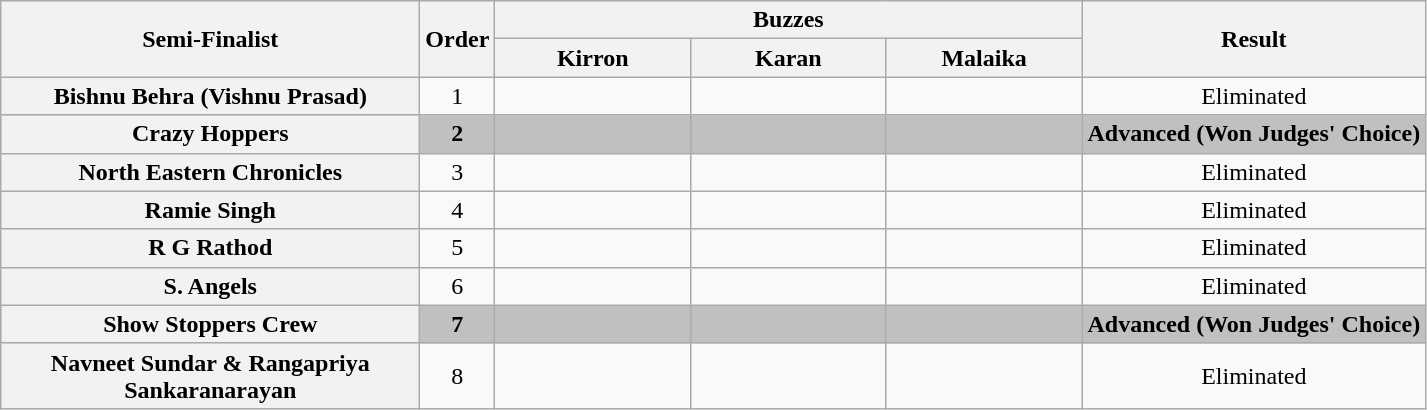<table class="wikitable plainrowheaders sortable" style="text-align:center;">
<tr>
<th scope="col" rowspan="2" class="unsortable" scope="col" style="width:17em;">Semi-Finalist</th>
<th scope="col" rowspan="2" scope="col" style="width:1em;">Order</th>
<th scope="col" colspan="3" class="unsortable" scope="col" style="width:24em;">Buzzes</th>
<th scope="col" rowspan="2">Result</th>
</tr>
<tr>
<th scope="col" class="unsortable" style="width:6em;">Kirron</th>
<th scope="col" class="unsortable" style="width:6em;">Karan</th>
<th scope="col" class="unsortable" style="width:6em;">Malaika</th>
</tr>
<tr>
<th scope="row">Bishnu Behra (Vishnu Prasad)</th>
<td>1</td>
<td></td>
<td></td>
<td></td>
<td>Eliminated</td>
</tr>
<tr style="background:silver;">
<th scope="row"><strong>Crazy Hoppers</strong></th>
<td><strong>2</strong></td>
<td></td>
<td></td>
<td></td>
<td><strong>Advanced (Won Judges' Choice)</strong></td>
</tr>
<tr>
<th scope="row">North Eastern Chronicles</th>
<td>3</td>
<td></td>
<td></td>
<td></td>
<td>Eliminated</td>
</tr>
<tr>
<th scope="row">Ramie Singh</th>
<td>4</td>
<td></td>
<td></td>
<td></td>
<td>Eliminated</td>
</tr>
<tr>
<th scope="row">R G Rathod</th>
<td>5</td>
<td></td>
<td></td>
<td></td>
<td>Eliminated</td>
</tr>
<tr>
<th scope="row">S. Angels</th>
<td>6</td>
<td></td>
<td></td>
<td></td>
<td>Eliminated</td>
</tr>
<tr style="background:silver;">
<th scope="row"><strong>Show Stoppers Crew</strong></th>
<td><strong>7</strong></td>
<td></td>
<td></td>
<td></td>
<td><strong>Advanced (Won Judges' Choice)</strong></td>
</tr>
<tr>
<th scope="row">Navneet Sundar & Rangapriya Sankaranarayan</th>
<td>8</td>
<td></td>
<td></td>
<td></td>
<td>Eliminated</td>
</tr>
</table>
